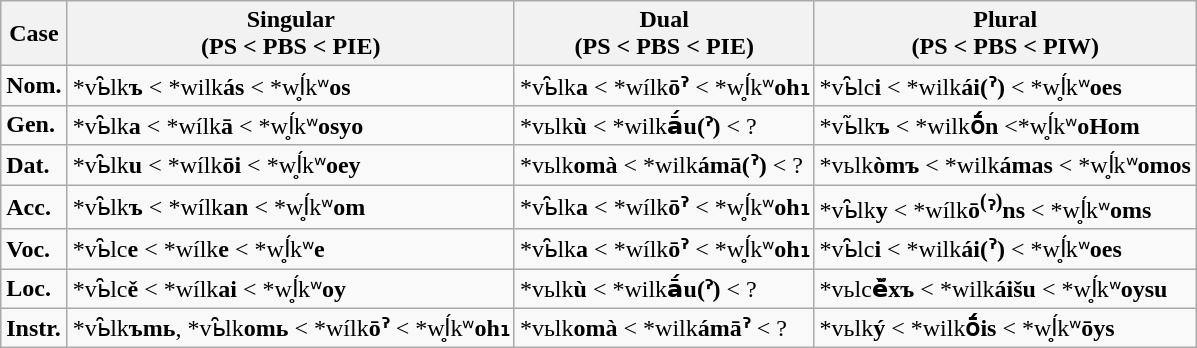<table class="wikitable sortable">
<tr>
<th>Case</th>
<th>Singular<br>(PS < PBS < PIE)</th>
<th>Dual<br>(PS < PBS < PIE)</th>
<th>Plural<br>(PS < PBS < PIW)</th>
</tr>
<tr>
<td><strong>Nom.</strong></td>
<td>*vь̑lk<strong>ъ</strong> < *wilk<strong>ás</strong> < *wĺ̥kʷ<strong>os</strong></td>
<td>*vь̑lk<strong>a</strong> < *wílk<strong>ōˀ</strong> < *wĺ̥kʷ<strong>oh₁</strong></td>
<td>*vь̑lc<strong>i</strong> < *wilk<strong>ái(ˀ)</strong> < *wĺ̥kʷ<strong>oes</strong></td>
</tr>
<tr>
<td><strong>Gen.</strong></td>
<td>*vь̑lk<strong>a</strong> < *wílk<strong>ā</strong> < *wĺ̥kʷ<strong>osyo</strong></td>
<td>*vьlk<strong>ù</strong> < *wilk<strong>ā́u(ˀ)</strong> < ?</td>
<td>*vь̃lk<strong>ъ</strong> < *wilk<strong>ṓn</strong> <*wĺ̥kʷ<strong>oHom</strong></td>
</tr>
<tr>
<td><strong>Dat.</strong></td>
<td>*vь̑lk<strong>u</strong> < *wílk<strong>ōi</strong> < *wĺ̥kʷ<strong>oey</strong></td>
<td>*vьlk<strong>omà</strong> < *wilk<strong>ámā(ˀ)</strong> < ?</td>
<td>*vьlk<strong>òmъ</strong> < *wilk<strong>ámas</strong> < *wĺ̥kʷ<strong>omos</strong></td>
</tr>
<tr>
<td><strong>Acc.</strong></td>
<td>*vь̑lk<strong>ъ</strong> < *wílk<strong>an</strong> < *wĺ̥kʷ<strong>om</strong></td>
<td>*vь̑lk<strong>a</strong> < *wílk<strong>ōˀ</strong> < *wĺ̥kʷ<strong>oh₁</strong></td>
<td>*vь̑lk<strong>y</strong> < *wílk<strong>ō<sup>(</sup>ˀ<sup>)</sup>ns</strong> < *wĺ̥kʷ<strong>oms</strong></td>
</tr>
<tr>
<td><strong>Voc.</strong></td>
<td>*vь̑lc<strong>e</strong> < *wílk<strong>e</strong> < *wĺ̥kʷ<strong>e</strong></td>
<td>*vь̑lk<strong>a</strong> < *wílk<strong>ōˀ</strong> < *wĺ̥kʷ<strong>oh₁</strong></td>
<td>*vь̑lc<strong>i</strong> < *wilk<strong>ái(ˀ)</strong> < *wĺ̥kʷ<strong>oes</strong></td>
</tr>
<tr>
<td><strong>Loc.</strong></td>
<td>*vь̑lc<strong>ě</strong> < *wílk<strong>ai</strong> < *wĺ̥kʷ<strong>oy</strong></td>
<td>*vьlk<strong>ù</strong> < *wilk<strong>ā́u(ˀ)</strong> < ?</td>
<td>*vьlc<strong>ě̃xъ</strong> < *wilk<strong>áišu</strong> < *wĺ̥kʷ<strong>oysu</strong></td>
</tr>
<tr>
<td><strong>Instr.</strong></td>
<td>*vь̑lk<strong>ъmь</strong>, *vь̑lk<strong>omь</strong> < *wílk<strong>ōˀ</strong> < *wĺ̥kʷ<strong>oh₁</strong></td>
<td>*vьlk<strong>omà</strong> < *wilk<strong>ámāˀ</strong> < ?</td>
<td>*vьlk<strong>ý</strong> < *wilk<strong>ṓis</strong> < *wĺ̥kʷ<strong>ōys</strong></td>
</tr>
</table>
